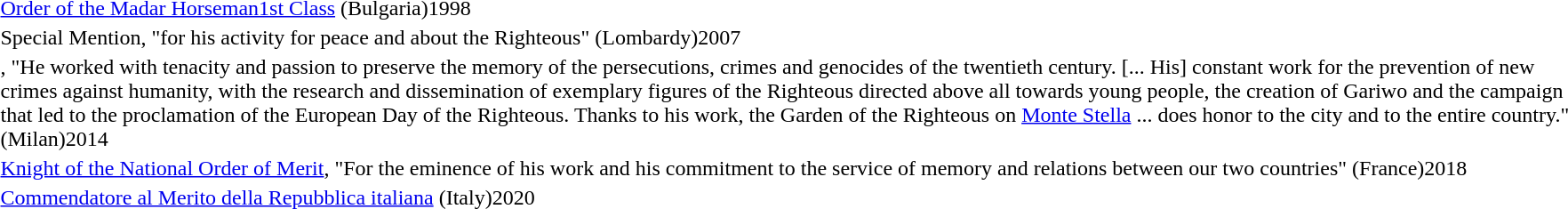<table>
<tr>
<td style="width:60px; vertical-align:top;"></td>
<td><a href='#'>Order of the Madar Horseman1st Class</a> (Bulgaria)1998</td>
</tr>
<tr>
<td style="width:60px; vertical-align:top;"></td>
<td>Special Mention, "for his activity for peace and about the Righteous" (Lombardy)2007</td>
</tr>
<tr>
<td style="width:60px; vertical-align:top;"></td>
<td>, "He worked with tenacity and passion to preserve the memory of the persecutions, crimes and genocides of the twentieth century. [... His] constant work for the prevention of new crimes against humanity, with the research and dissemination of exemplary figures of the Righteous directed above all towards young people, the creation of Gariwo and the campaign that led to the proclamation of the European Day of the Righteous. Thanks to his work, the Garden of the Righteous on <a href='#'>Monte Stella</a> ... does honor to the city and to the entire country." (Milan)2014</td>
</tr>
<tr>
<td style="width:60px; vertical-align:top;"></td>
<td><a href='#'>Knight of the National Order of Merit</a>, "For the eminence of his work and his commitment to the service of memory and relations between our two countries" (France)2018</td>
</tr>
<tr>
<td style="width:60px; vertical-align:top;"></td>
<td><a href='#'>Commendatore al Merito della Repubblica italiana</a> (Italy)2020</td>
</tr>
</table>
